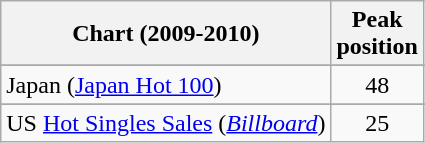<table class="wikitable sortable">
<tr>
<th>Chart (2009-2010)</th>
<th>Peak<br>position</th>
</tr>
<tr>
</tr>
<tr>
</tr>
<tr>
</tr>
<tr>
<td>Japan (<a href='#'>Japan Hot 100</a>)</td>
<td align="center">48</td>
</tr>
<tr>
</tr>
<tr>
<td>US <a href='#'>Hot Singles Sales</a> (<em><a href='#'>Billboard</a></em>)</td>
<td align=center>25</td>
</tr>
</table>
